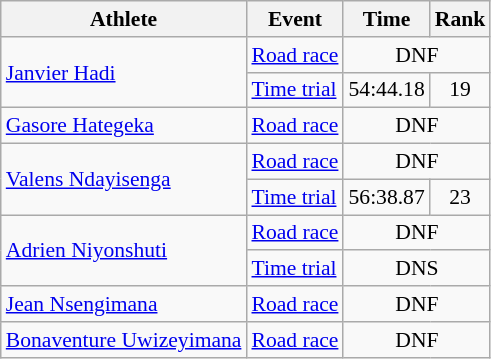<table class=wikitable style="font-size:90%">
<tr>
<th>Athlete</th>
<th>Event</th>
<th>Time</th>
<th>Rank</th>
</tr>
<tr align=center>
<td align=left rowspan=2><a href='#'>Janvier Hadi</a></td>
<td align=left><a href='#'>Road race</a></td>
<td colspan=2>DNF</td>
</tr>
<tr align=center>
<td align=left><a href='#'>Time trial</a></td>
<td>54:44.18</td>
<td>19</td>
</tr>
<tr align=center>
<td align=left><a href='#'>Gasore Hategeka</a></td>
<td align=left><a href='#'>Road race</a></td>
<td colspan=2>DNF</td>
</tr>
<tr align=center>
<td align=left rowspan=2><a href='#'>Valens Ndayisenga</a></td>
<td align=left><a href='#'>Road race</a></td>
<td colspan=2>DNF</td>
</tr>
<tr align=center>
<td align=left><a href='#'>Time trial</a></td>
<td>56:38.87</td>
<td>23</td>
</tr>
<tr align=center>
<td align=left rowspan=2><a href='#'>Adrien Niyonshuti</a></td>
<td align=left><a href='#'>Road race</a></td>
<td colspan=2>DNF</td>
</tr>
<tr align=center>
<td align=left><a href='#'>Time trial</a></td>
<td colspan=2>DNS</td>
</tr>
<tr align=center>
<td align=left><a href='#'>Jean Nsengimana</a></td>
<td align=left><a href='#'>Road race</a></td>
<td colspan=2>DNF</td>
</tr>
<tr align=center>
<td align=left><a href='#'>Bonaventure Uwizeyimana</a></td>
<td align=left><a href='#'>Road race</a></td>
<td colspan=2>DNF</td>
</tr>
</table>
